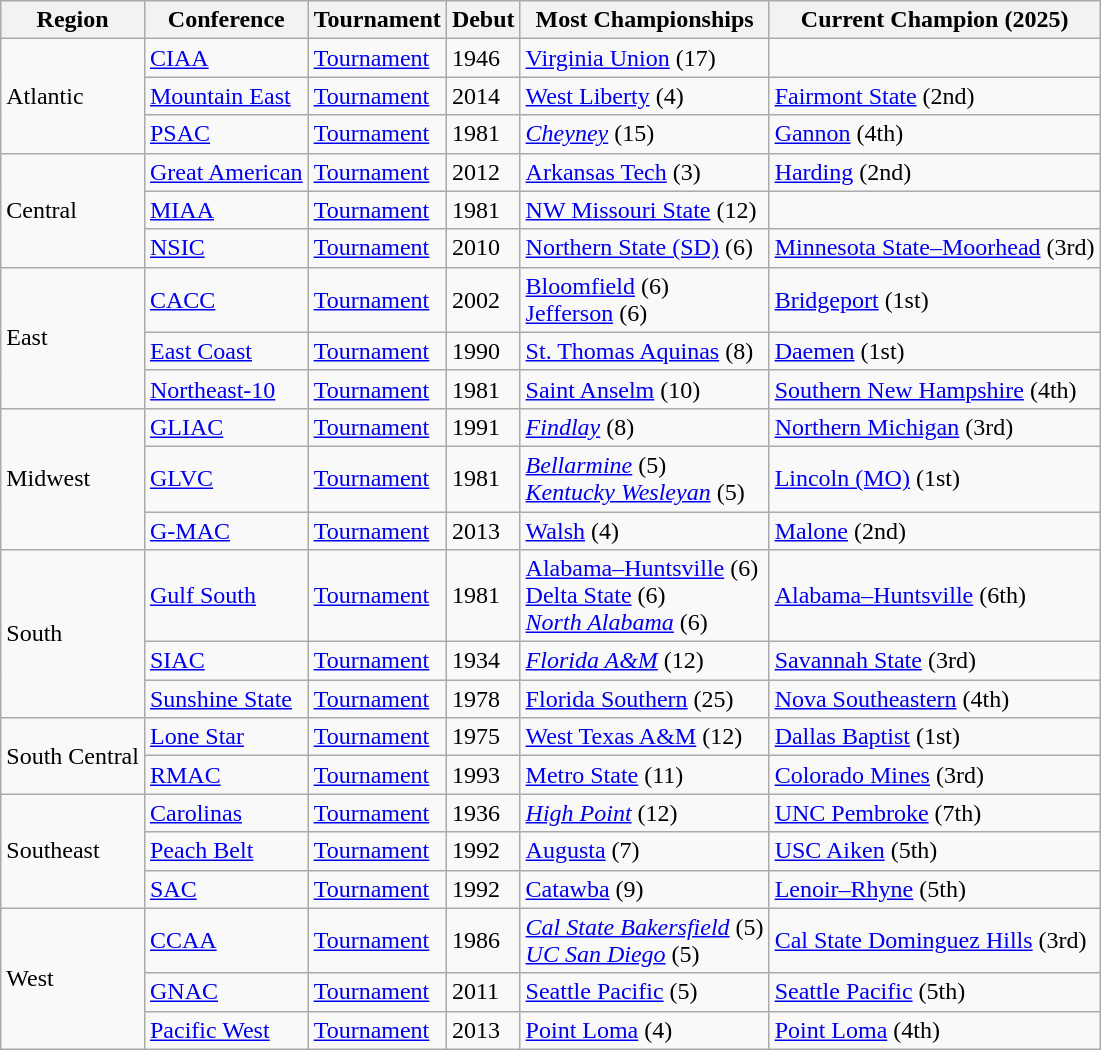<table class="wikitable">
<tr>
<th style=>Region</th>
<th style=>Conference</th>
<th style=>Tournament</th>
<th style=>Debut</th>
<th style=>Most Championships</th>
<th style=>Current Champion (2025)</th>
</tr>
<tr>
<td rowspan="3">Atlantic</td>
<td><a href='#'>CIAA</a></td>
<td><a href='#'>Tournament</a></td>
<td>1946</td>
<td><a href='#'>Virginia Union</a> (17)</td>
<td></td>
</tr>
<tr>
<td><a href='#'>Mountain East</a></td>
<td><a href='#'>Tournament</a></td>
<td>2014</td>
<td><a href='#'>West Liberty</a> (4)</td>
<td><a href='#'>Fairmont State</a> (2nd)</td>
</tr>
<tr>
<td><a href='#'>PSAC</a></td>
<td><a href='#'>Tournament</a></td>
<td>1981</td>
<td><em><a href='#'>Cheyney</a></em> (15)</td>
<td><a href='#'>Gannon</a> (4th)</td>
</tr>
<tr>
<td rowspan="3">Central</td>
<td><a href='#'>Great American</a></td>
<td><a href='#'>Tournament</a></td>
<td>2012</td>
<td><a href='#'>Arkansas Tech</a> (3)</td>
<td><a href='#'>Harding</a> (2nd)</td>
</tr>
<tr>
<td><a href='#'>MIAA</a></td>
<td><a href='#'>Tournament</a></td>
<td>1981</td>
<td><a href='#'>NW Missouri State</a> (12)</td>
<td></td>
</tr>
<tr>
<td><a href='#'>NSIC</a></td>
<td><a href='#'>Tournament</a></td>
<td>2010</td>
<td><a href='#'>Northern State (SD)</a> (6)</td>
<td><a href='#'>Minnesota State–Moorhead</a> (3rd)</td>
</tr>
<tr>
<td rowspan="3">East</td>
<td><a href='#'>CACC</a></td>
<td><a href='#'>Tournament</a></td>
<td>2002</td>
<td><a href='#'>Bloomfield</a> (6)<br><a href='#'>Jefferson</a> (6)</td>
<td><a href='#'>Bridgeport</a> (1st)</td>
</tr>
<tr>
<td><a href='#'>East Coast</a></td>
<td><a href='#'>Tournament</a></td>
<td>1990</td>
<td><a href='#'>St. Thomas Aquinas</a> (8)</td>
<td><a href='#'>Daemen</a> (1st)</td>
</tr>
<tr>
<td><a href='#'>Northeast-10</a></td>
<td><a href='#'>Tournament</a></td>
<td>1981</td>
<td><a href='#'>Saint Anselm</a> (10)</td>
<td><a href='#'>Southern New Hampshire</a> (4th)</td>
</tr>
<tr>
<td rowspan="3">Midwest</td>
<td><a href='#'>GLIAC</a></td>
<td><a href='#'>Tournament</a></td>
<td>1991</td>
<td><em><a href='#'>Findlay</a></em> (8)</td>
<td><a href='#'>Northern Michigan</a> (3rd)</td>
</tr>
<tr>
<td><a href='#'>GLVC</a></td>
<td><a href='#'>Tournament</a></td>
<td>1981</td>
<td><em><a href='#'>Bellarmine</a></em> (5)<br><em><a href='#'>Kentucky Wesleyan</a></em> (5)</td>
<td><a href='#'>Lincoln (MO)</a> (1st)</td>
</tr>
<tr>
<td><a href='#'>G-MAC</a></td>
<td><a href='#'>Tournament</a></td>
<td>2013</td>
<td><a href='#'>Walsh</a> (4)</td>
<td><a href='#'>Malone</a> (2nd)</td>
</tr>
<tr>
<td rowspan="3">South</td>
<td><a href='#'>Gulf South</a></td>
<td><a href='#'>Tournament</a></td>
<td>1981</td>
<td><a href='#'>Alabama–Huntsville</a> (6)<br><a href='#'>Delta State</a> (6)<br><em><a href='#'>North Alabama</a></em> (6)</td>
<td><a href='#'>Alabama–Huntsville</a> (6th)</td>
</tr>
<tr>
<td><a href='#'>SIAC</a></td>
<td><a href='#'>Tournament</a></td>
<td>1934</td>
<td><em><a href='#'>Florida A&M</a></em> (12)</td>
<td><a href='#'>Savannah State</a> (3rd)</td>
</tr>
<tr>
<td><a href='#'>Sunshine State</a></td>
<td><a href='#'>Tournament</a></td>
<td>1978</td>
<td><a href='#'>Florida Southern</a> (25)</td>
<td><a href='#'>Nova Southeastern</a> (4th)</td>
</tr>
<tr>
<td rowspan="2">South Central</td>
<td><a href='#'>Lone Star</a></td>
<td><a href='#'>Tournament</a></td>
<td>1975</td>
<td><a href='#'>West Texas A&M</a> (12)</td>
<td><a href='#'>Dallas Baptist</a> (1st)</td>
</tr>
<tr>
<td><a href='#'>RMAC</a></td>
<td><a href='#'>Tournament</a></td>
<td>1993</td>
<td><a href='#'>Metro State</a> (11)</td>
<td><a href='#'>Colorado Mines</a> (3rd)</td>
</tr>
<tr>
<td rowspan="3">Southeast</td>
<td><a href='#'>Carolinas</a></td>
<td><a href='#'>Tournament</a></td>
<td>1936</td>
<td><em><a href='#'>High Point</a></em> (12)</td>
<td><a href='#'>UNC Pembroke</a> (7th)</td>
</tr>
<tr>
<td><a href='#'>Peach Belt</a></td>
<td><a href='#'>Tournament</a></td>
<td>1992</td>
<td><a href='#'>Augusta</a> (7)</td>
<td><a href='#'>USC Aiken</a> (5th)</td>
</tr>
<tr>
<td><a href='#'>SAC</a></td>
<td><a href='#'>Tournament</a></td>
<td>1992</td>
<td><a href='#'>Catawba</a> (9)</td>
<td><a href='#'>Lenoir–Rhyne</a> (5th)</td>
</tr>
<tr>
<td rowspan="3">West</td>
<td><a href='#'>CCAA</a></td>
<td><a href='#'>Tournament</a></td>
<td>1986</td>
<td><em><a href='#'>Cal State Bakersfield</a></em> (5)<br><em><a href='#'>UC San Diego</a></em> (5)</td>
<td><a href='#'>Cal State Dominguez Hills</a> (3rd)</td>
</tr>
<tr>
<td><a href='#'>GNAC</a></td>
<td><a href='#'>Tournament</a></td>
<td>2011</td>
<td><a href='#'>Seattle Pacific</a> (5)</td>
<td><a href='#'>Seattle Pacific</a> (5th)</td>
</tr>
<tr>
<td><a href='#'>Pacific West</a></td>
<td><a href='#'>Tournament</a></td>
<td>2013</td>
<td><a href='#'>Point Loma</a> (4)</td>
<td><a href='#'>Point Loma</a> (4th)</td>
</tr>
</table>
